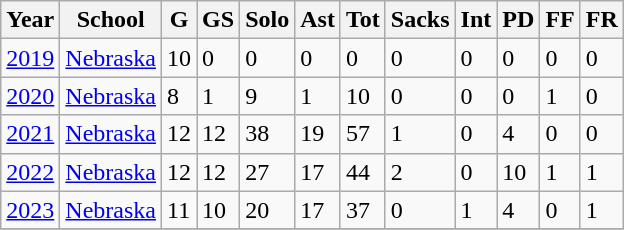<table class="wikitable">
<tr>
<th style="font-weight:bold;" style=>Year</th>
<th style="font-weight:bold;" style=>School</th>
<th style="font-weight:bold;" style=>G</th>
<th style="font-weight:bold;" style=>GS</th>
<th style="font-weight:bold;" style=>Solo</th>
<th style="font-weight:bold;" style=>Ast</th>
<th style="font-weight:bold;" style=>Tot</th>
<th style="font-weight:bold;" style=>Sacks</th>
<th style="font-weight:bold;" style=>Int</th>
<th style="font-weight:bold;" style=>PD</th>
<th style="font-weight:bold;" style=>FF</th>
<th style="font-weight:bold;" style=>FR</th>
</tr>
<tr>
<td><a href='#'>2019</a></td>
<td><a href='#'>Nebraska</a></td>
<td>10</td>
<td>0</td>
<td>0</td>
<td>0</td>
<td>0</td>
<td>0</td>
<td>0</td>
<td>0</td>
<td>0</td>
<td>0</td>
</tr>
<tr>
<td><a href='#'>2020</a></td>
<td><a href='#'>Nebraska</a></td>
<td>8</td>
<td>1</td>
<td>9</td>
<td>1</td>
<td>10</td>
<td>0</td>
<td>0</td>
<td>0</td>
<td>1</td>
<td>0</td>
</tr>
<tr>
<td><a href='#'>2021</a></td>
<td><a href='#'>Nebraska</a></td>
<td>12</td>
<td>12</td>
<td>38</td>
<td>19</td>
<td>57</td>
<td>1</td>
<td>0</td>
<td>4</td>
<td>0</td>
<td>0</td>
</tr>
<tr>
<td><a href='#'>2022</a></td>
<td><a href='#'>Nebraska</a></td>
<td>12</td>
<td>12</td>
<td>27</td>
<td>17</td>
<td>44</td>
<td>2</td>
<td>0</td>
<td>10</td>
<td>1</td>
<td>1</td>
</tr>
<tr>
<td><a href='#'>2023</a></td>
<td><a href='#'>Nebraska</a></td>
<td>11</td>
<td>10</td>
<td>20</td>
<td>17</td>
<td>37</td>
<td>0</td>
<td>1</td>
<td>4</td>
<td>0</td>
<td>1</td>
</tr>
<tr>
</tr>
</table>
